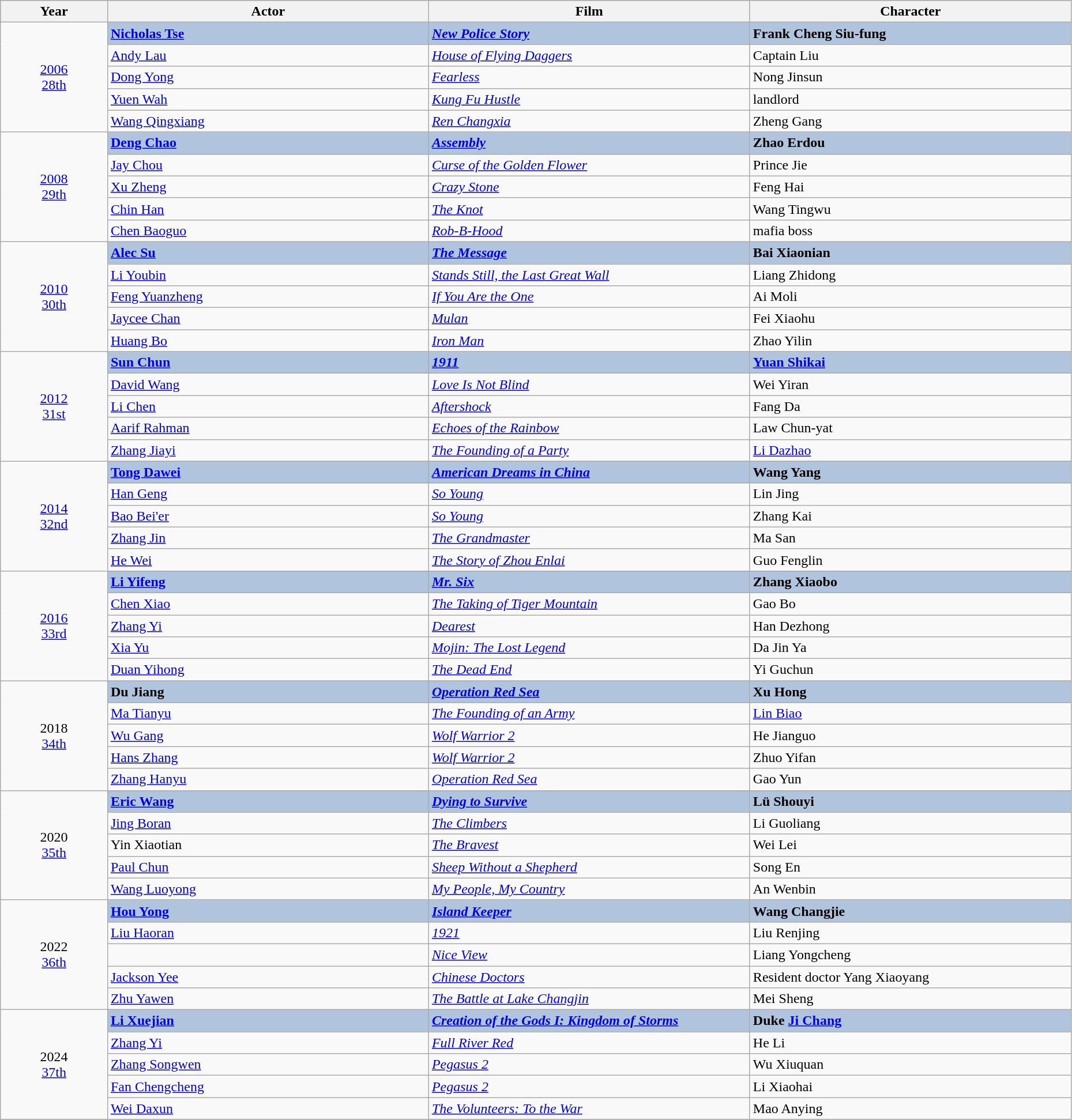<table class="wikitable" style="width:98%;">
<tr style="background:#bebebe;">
<th style="width:10%;">Year</th>
<th style="width:30%;">Actor</th>
<th style="width:30%;">Film</th>
<th style="width:30%;">Character</th>
</tr>
<tr>
<td rowspan="5" style="text-align:center"><a href='#'>2006</a><br><a href='#'>28th</a></td>
<td style="background:#B0C4DE;"><strong><a href='#'>Nicholas Tse</a></strong></td>
<td style="background:#B0C4DE;"><strong><em><a href='#'>New Police Story</a></em></strong></td>
<td style="background:#B0C4DE;"><strong>Frank Cheng Siu-fung</strong></td>
</tr>
<tr>
<td><a href='#'>Andy Lau</a></td>
<td><em><a href='#'>House of Flying Daggers</a></em></td>
<td>Captain Liu</td>
</tr>
<tr>
<td><a href='#'>Dong Yong</a></td>
<td><em><a href='#'>Fearless</a></em></td>
<td>Nong Jinsun</td>
</tr>
<tr>
<td><a href='#'>Yuen Wah</a></td>
<td><em><a href='#'>Kung Fu Hustle</a></em></td>
<td>landlord</td>
</tr>
<tr>
<td><a href='#'>Wang Qingxiang</a></td>
<td><em><a href='#'>Ren Changxia</a></em></td>
<td>Zheng Gang</td>
</tr>
<tr>
<td rowspan="5" style="text-align:center"><a href='#'>2008</a><br><a href='#'>29th</a></td>
<td style="background:#B0C4DE;"><strong><a href='#'>Deng Chao</a></strong></td>
<td style="background:#B0C4DE;"><strong><em><a href='#'>Assembly</a></em></strong></td>
<td style="background:#B0C4DE;"><strong>Zhao Erdou</strong></td>
</tr>
<tr>
<td><a href='#'>Jay Chou</a></td>
<td><em><a href='#'>Curse of the Golden Flower</a></em></td>
<td>Prince Jie</td>
</tr>
<tr>
<td><a href='#'>Xu Zheng</a></td>
<td><em><a href='#'>Crazy Stone</a></em></td>
<td>Feng Hai</td>
</tr>
<tr>
<td><a href='#'>Chin Han</a></td>
<td><em><a href='#'>The Knot</a></em></td>
<td>Wang Tingwu</td>
</tr>
<tr>
<td><a href='#'>Chen Baoguo</a></td>
<td><em><a href='#'>Rob-B-Hood</a></em></td>
<td>mafia boss</td>
</tr>
<tr>
<td rowspan="5" style="text-align:center"><a href='#'>2010</a><br><a href='#'>30th</a></td>
<td style="background:#B0C4DE;"><strong><a href='#'>Alec Su</a></strong></td>
<td style="background:#B0C4DE;"><strong><em><a href='#'>The Message</a></em></strong></td>
<td style="background:#B0C4DE;"><strong>Bai Xiaonian</strong></td>
</tr>
<tr>
<td><a href='#'>Li Youbin</a></td>
<td><em><a href='#'>Stands Still, the Last Great Wall</a></em></td>
<td>Liang Zhidong</td>
</tr>
<tr>
<td><a href='#'>Feng Yuanzheng</a></td>
<td><em><a href='#'>If You Are the One</a></em></td>
<td>Ai Moli</td>
</tr>
<tr>
<td><a href='#'>Jaycee Chan</a></td>
<td><em><a href='#'>Mulan</a></em></td>
<td>Fei Xiaohu</td>
</tr>
<tr>
<td><a href='#'>Huang Bo</a></td>
<td><em><a href='#'>Iron Man</a></em></td>
<td>Zhao Yilin</td>
</tr>
<tr>
<td rowspan="5" style="text-align:center"><a href='#'>2012</a><br><a href='#'>31st</a></td>
<td style="background:#B0C4DE;"><strong><a href='#'>Sun Chun</a></strong></td>
<td style="background:#B0C4DE;"><strong><em><a href='#'>1911</a></em></strong></td>
<td style="background:#B0C4DE;"><strong><a href='#'>Yuan Shikai</a></strong></td>
</tr>
<tr>
<td><a href='#'>David Wang</a></td>
<td><em><a href='#'>Love Is Not Blind</a></em></td>
<td>Wei Yiran</td>
</tr>
<tr>
<td><a href='#'>Li Chen</a></td>
<td><em><a href='#'>Aftershock</a></em></td>
<td>Fang Da</td>
</tr>
<tr>
<td><a href='#'>Aarif Rahman</a></td>
<td><em><a href='#'>Echoes of the Rainbow</a></em></td>
<td>Law Chun-yat</td>
</tr>
<tr>
<td><a href='#'>Zhang Jiayi</a></td>
<td><em><a href='#'>The Founding of a Party</a></em></td>
<td><a href='#'>Li Dazhao</a></td>
</tr>
<tr>
<td rowspan="5" style="text-align:center"><a href='#'>2014</a><br><a href='#'>32nd</a></td>
<td style="background:#B0C4DE;"><strong><a href='#'>Tong Dawei</a></strong></td>
<td style="background:#B0C4DE;"><strong><em><a href='#'>American Dreams in China</a></em></strong></td>
<td style="background:#B0C4DE;"><strong>Wang Yang</strong></td>
</tr>
<tr>
<td><a href='#'>Han Geng</a></td>
<td><em><a href='#'>So Young</a></em></td>
<td>Lin Jing</td>
</tr>
<tr>
<td><a href='#'>Bao Bei'er</a></td>
<td><em><a href='#'>So Young</a></em></td>
<td>Zhang Kai</td>
</tr>
<tr>
<td><a href='#'>Zhang Jin</a></td>
<td><em><a href='#'>The Grandmaster</a></em></td>
<td>Ma San</td>
</tr>
<tr>
<td><a href='#'>He Wei</a></td>
<td><em><a href='#'>The Story of Zhou Enlai</a></em></td>
<td>Guo Fenglin</td>
</tr>
<tr>
<td rowspan="5" style="text-align:center"><a href='#'>2016</a><br><a href='#'>33rd</a></td>
<td style="background:#B0C4DE;"><strong><a href='#'>Li Yifeng</a></strong></td>
<td style="background:#B0C4DE;"><strong><em><a href='#'>Mr. Six</a></em></strong></td>
<td style="background:#B0C4DE;"><strong>Zhang Xiaobo</strong></td>
</tr>
<tr>
<td><a href='#'>Chen Xiao</a></td>
<td><em><a href='#'>The Taking of Tiger Mountain</a></em></td>
<td>Gao Bo</td>
</tr>
<tr>
<td><a href='#'>Zhang Yi</a></td>
<td><em><a href='#'>Dearest</a></em></td>
<td>Han Dezhong</td>
</tr>
<tr>
<td><a href='#'>Xia Yu</a></td>
<td><em><a href='#'>Mojin: The Lost Legend</a></em></td>
<td>Da Jin Ya</td>
</tr>
<tr>
<td><a href='#'>Duan Yihong</a></td>
<td><em><a href='#'>The Dead End</a></em></td>
<td>Yi Guchun</td>
</tr>
<tr>
<td rowspan="5" style="text-align:center">2018<br><a href='#'>34th</a></td>
<td style="background:#B0C4DE;"><strong>Du Jiang</strong></td>
<td style="background:#B0C4DE;"><strong><em><a href='#'>Operation Red Sea</a></em></strong></td>
<td style="background:#B0C4DE;"><strong>Xu Hong</strong></td>
</tr>
<tr>
<td><a href='#'>Ma Tianyu</a></td>
<td><em><a href='#'>The Founding of an Army</a></em></td>
<td><a href='#'>Lin Biao</a></td>
</tr>
<tr>
<td><a href='#'>Wu Gang</a></td>
<td><em><a href='#'>Wolf Warrior 2</a></em></td>
<td>He Jianguo</td>
</tr>
<tr>
<td><a href='#'>Hans Zhang</a></td>
<td><em><a href='#'>Wolf Warrior 2</a></em></td>
<td>Zhuo Yifan</td>
</tr>
<tr>
<td><a href='#'>Zhang Hanyu</a></td>
<td><em><a href='#'>Operation Red Sea</a></em></td>
<td>Gao Yun</td>
</tr>
<tr>
<td rowspan="5" style="text-align:center">2020<br><a href='#'>35th</a></td>
<td style="background:#B0C4DE;"><strong><a href='#'>Eric Wang</a></strong></td>
<td style="background:#B0C4DE;"><strong><em><a href='#'>Dying to Survive</a></em></strong></td>
<td style="background:#B0C4DE;"><strong>Lü Shouyi</strong></td>
</tr>
<tr>
<td><a href='#'>Jing Boran</a></td>
<td><em><a href='#'>The Climbers</a></em></td>
<td>Li Guoliang</td>
</tr>
<tr>
<td>Yin Xiaotian</td>
<td><em><a href='#'>The Bravest</a></em></td>
<td>Wei Lei</td>
</tr>
<tr>
<td><a href='#'>Paul Chun</a></td>
<td><em><a href='#'>Sheep Without a Shepherd</a></em></td>
<td>Song En</td>
</tr>
<tr>
<td><a href='#'>Wang Luoyong</a></td>
<td><em><a href='#'>My People, My Country</a></em></td>
<td>An Wenbin</td>
</tr>
<tr>
<td rowspan="5" style="text-align:center">2022<br><a href='#'>36th</a></td>
<td style="background:#B0C4DE;"><strong><a href='#'>Hou Yong</a></strong></td>
<td style="background:#B0C4DE;"><strong><em><a href='#'>Island Keeper</a></em></strong></td>
<td style="background:#B0C4DE;"><strong>Wang Changjie</strong></td>
</tr>
<tr>
<td><a href='#'>Liu Haoran</a></td>
<td><em><a href='#'>1921</a></em></td>
<td>Liu Renjing</td>
</tr>
<tr>
<td></td>
<td><em><a href='#'>Nice View</a></em></td>
<td>Liang Yongcheng</td>
</tr>
<tr>
<td><a href='#'>Jackson Yee</a></td>
<td><em><a href='#'>Chinese Doctors</a></em></td>
<td>Resident doctor Yang Xiaoyang</td>
</tr>
<tr>
<td><a href='#'>Zhu Yawen</a></td>
<td><em><a href='#'>The Battle at Lake Changjin</a></em></td>
<td>Mei Sheng</td>
</tr>
<tr>
<td rowspan="5" style="text-align:center">2024<br><a href='#'>37th</a></td>
<td style="background:#B0C4DE;"><strong><a href='#'>Li Xuejian</a></strong></td>
<td style="background:#B0C4DE;"><strong><em><a href='#'>Creation of the Gods I: Kingdom of Storms</a></em></strong></td>
<td style="background:#B0C4DE;"><strong>Duke <a href='#'>Ji Chang</a></strong></td>
</tr>
<tr>
<td><a href='#'>Zhang Yi</a></td>
<td><em><a href='#'>Full River Red</a></em></td>
<td>He Li</td>
</tr>
<tr>
<td><a href='#'>Zhang Songwen</a></td>
<td><em><a href='#'>Pegasus 2</a></em></td>
<td>Wu Xiuquan</td>
</tr>
<tr>
<td><a href='#'>Fan Chengcheng</a></td>
<td><em><a href='#'>Pegasus 2</a></em></td>
<td>Li Xiaohai</td>
</tr>
<tr>
<td><a href='#'>Wei Daxun</a></td>
<td><em><a href='#'>The Volunteers: To the War</a></em></td>
<td>Mao Anying</td>
</tr>
<tr>
</tr>
</table>
